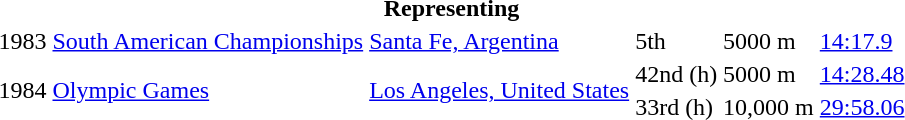<table>
<tr>
<th colspan="6">Representing </th>
</tr>
<tr>
<td>1983</td>
<td><a href='#'>South American Championships</a></td>
<td><a href='#'>Santa Fe, Argentina</a></td>
<td>5th</td>
<td>5000 m</td>
<td><a href='#'>14:17.9</a></td>
</tr>
<tr>
<td rowspan=2>1984</td>
<td rowspan=2><a href='#'>Olympic Games</a></td>
<td rowspan=2><a href='#'>Los Angeles, United States</a></td>
<td>42nd (h)</td>
<td>5000 m</td>
<td><a href='#'>14:28.48</a></td>
</tr>
<tr>
<td>33rd (h)</td>
<td>10,000 m</td>
<td><a href='#'>29:58.06</a></td>
</tr>
</table>
